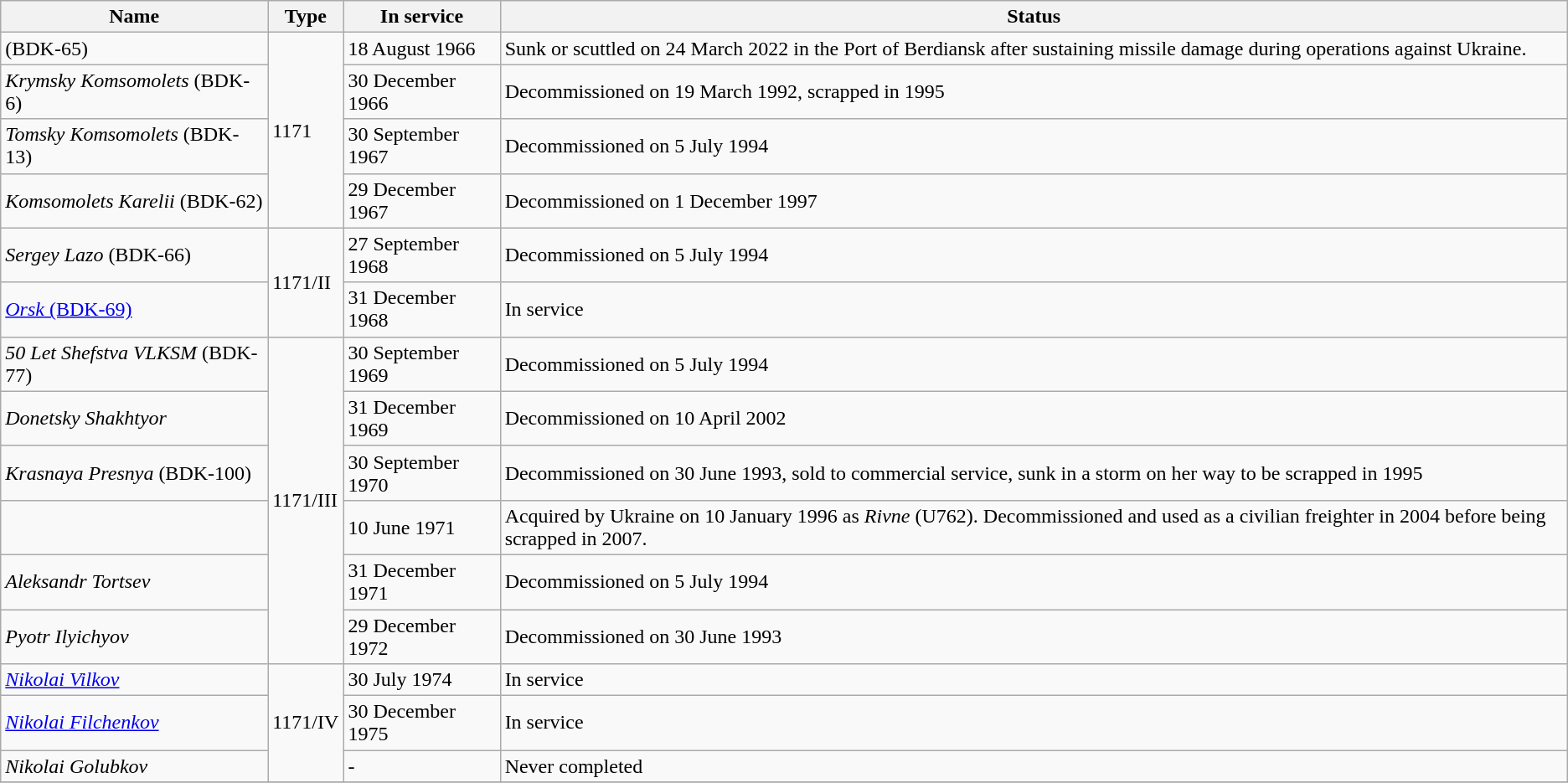<table class="wikitable">
<tr>
<th>Name</th>
<th>Type</th>
<th>In service</th>
<th>Status</th>
</tr>
<tr>
<td> (BDK-65)</td>
<td rowspan="4">1171</td>
<td>18 August 1966</td>
<td>Sunk or scuttled on 24 March 2022 in the Port of Berdiansk after sustaining missile damage during operations against Ukraine.</td>
</tr>
<tr>
<td><em>Krymsky Komsomolets</em> (BDK-6)</td>
<td>30 December 1966</td>
<td>Decommissioned on 19 March 1992, scrapped in 1995</td>
</tr>
<tr>
<td><em>Tomsky Komsomolets</em> (BDK-13)</td>
<td>30 September 1967</td>
<td>Decommissioned on 5 July 1994</td>
</tr>
<tr>
<td><em>Komsomolets Karelii</em> (BDK-62)</td>
<td>29 December 1967</td>
<td>Decommissioned on 1 December 1997</td>
</tr>
<tr>
<td><em>Sergey Lazo</em> (BDK-66)</td>
<td rowspan="2">1171/II</td>
<td>27 September 1968</td>
<td>Decommissioned on 5 July 1994</td>
</tr>
<tr>
<td><a href='#'><em>Orsk</em> (BDK-69)</a></td>
<td>31 December 1968</td>
<td>In service</td>
</tr>
<tr>
<td><em>50 Let Shefstva VLKSM</em> (BDK-77)</td>
<td rowspan="6">1171/III</td>
<td>30 September 1969</td>
<td>Decommissioned on 5 July 1994</td>
</tr>
<tr>
<td><em>Donetsky Shakhtyor</em></td>
<td>31 December 1969</td>
<td>Decommissioned on 10 April 2002</td>
</tr>
<tr>
<td><em>Krasnaya Presnya</em> (BDK-100)</td>
<td>30 September 1970</td>
<td>Decommissioned on 30 June 1993, sold to commercial service, sunk in a storm on her way to be scrapped in 1995</td>
</tr>
<tr>
<td></td>
<td>10 June 1971</td>
<td>Acquired by Ukraine on 10 January 1996 as <em>Rivne</em> (U762). Decommissioned and used as a civilian freighter in 2004 before being scrapped in 2007.</td>
</tr>
<tr>
<td><em>Aleksandr Tortsev</em></td>
<td>31 December 1971</td>
<td>Decommissioned on 5 July 1994</td>
</tr>
<tr>
<td><em>Pyotr Ilyichyov</em></td>
<td>29 December 1972</td>
<td>Decommissioned on 30 June 1993</td>
</tr>
<tr>
<td><a href='#'><em>Nikolai Vilkov</em></a></td>
<td rowspan="3">1171/IV</td>
<td>30 July 1974</td>
<td>In service</td>
</tr>
<tr>
<td><a href='#'><em>Nikolai Filchenkov</em></a></td>
<td>30 December 1975</td>
<td>In service</td>
</tr>
<tr>
<td><em>Nikolai Golubkov</em></td>
<td>-</td>
<td>Never completed</td>
</tr>
<tr>
</tr>
</table>
